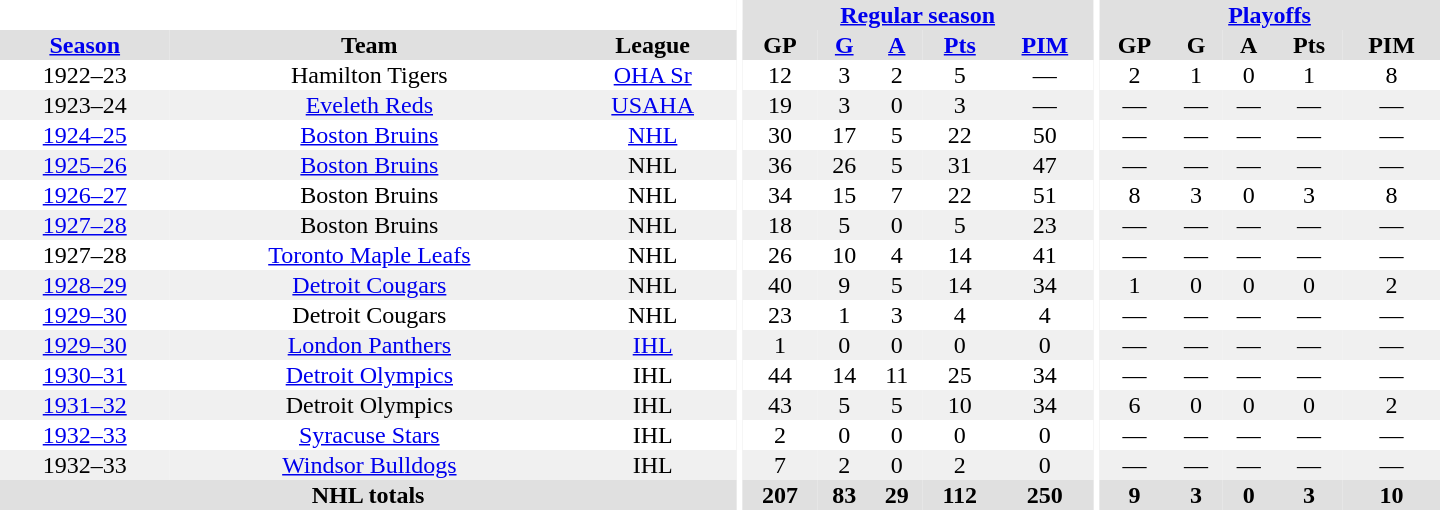<table border="0" cellpadding="1" cellspacing="0" style="text-align:center; width:60em">
<tr bgcolor="#e0e0e0">
<th colspan="3" bgcolor="#ffffff"></th>
<th rowspan="100" bgcolor="#ffffff"></th>
<th colspan="5"><a href='#'>Regular season</a></th>
<th rowspan="100" bgcolor="#ffffff"></th>
<th colspan="5"><a href='#'>Playoffs</a></th>
</tr>
<tr bgcolor="#e0e0e0">
<th><a href='#'>Season</a></th>
<th>Team</th>
<th>League</th>
<th>GP</th>
<th><a href='#'>G</a></th>
<th><a href='#'>A</a></th>
<th><a href='#'>Pts</a></th>
<th><a href='#'>PIM</a></th>
<th>GP</th>
<th>G</th>
<th>A</th>
<th>Pts</th>
<th>PIM</th>
</tr>
<tr>
<td>1922–23</td>
<td>Hamilton Tigers</td>
<td><a href='#'>OHA Sr</a></td>
<td>12</td>
<td>3</td>
<td>2</td>
<td>5</td>
<td>—</td>
<td>2</td>
<td>1</td>
<td>0</td>
<td>1</td>
<td>8</td>
</tr>
<tr bgcolor="#f0f0f0">
<td>1923–24</td>
<td><a href='#'>Eveleth Reds</a></td>
<td><a href='#'>USAHA</a></td>
<td>19</td>
<td>3</td>
<td>0</td>
<td>3</td>
<td>—</td>
<td>—</td>
<td>—</td>
<td>—</td>
<td>—</td>
<td>—</td>
</tr>
<tr>
<td><a href='#'>1924–25</a></td>
<td><a href='#'>Boston Bruins</a></td>
<td><a href='#'>NHL</a></td>
<td>30</td>
<td>17</td>
<td>5</td>
<td>22</td>
<td>50</td>
<td>—</td>
<td>—</td>
<td>—</td>
<td>—</td>
<td>—</td>
</tr>
<tr bgcolor="#f0f0f0">
<td><a href='#'>1925–26</a></td>
<td><a href='#'>Boston Bruins</a></td>
<td>NHL</td>
<td>36</td>
<td>26</td>
<td>5</td>
<td>31</td>
<td>47</td>
<td>—</td>
<td>—</td>
<td>—</td>
<td>—</td>
<td>—</td>
</tr>
<tr>
<td><a href='#'>1926–27</a></td>
<td>Boston Bruins</td>
<td>NHL</td>
<td>34</td>
<td>15</td>
<td>7</td>
<td>22</td>
<td>51</td>
<td>8</td>
<td>3</td>
<td>0</td>
<td>3</td>
<td>8</td>
</tr>
<tr bgcolor="#f0f0f0">
<td><a href='#'>1927–28</a></td>
<td>Boston Bruins</td>
<td>NHL</td>
<td>18</td>
<td>5</td>
<td>0</td>
<td>5</td>
<td>23</td>
<td>—</td>
<td>—</td>
<td>—</td>
<td>—</td>
<td>—</td>
</tr>
<tr>
<td>1927–28</td>
<td><a href='#'>Toronto Maple Leafs</a></td>
<td>NHL</td>
<td>26</td>
<td>10</td>
<td>4</td>
<td>14</td>
<td>41</td>
<td>—</td>
<td>—</td>
<td>—</td>
<td>—</td>
<td>—</td>
</tr>
<tr bgcolor="#f0f0f0">
<td><a href='#'>1928–29</a></td>
<td><a href='#'>Detroit Cougars</a></td>
<td>NHL</td>
<td>40</td>
<td>9</td>
<td>5</td>
<td>14</td>
<td>34</td>
<td>1</td>
<td>0</td>
<td>0</td>
<td>0</td>
<td>2</td>
</tr>
<tr>
<td><a href='#'>1929–30</a></td>
<td>Detroit Cougars</td>
<td>NHL</td>
<td>23</td>
<td>1</td>
<td>3</td>
<td>4</td>
<td>4</td>
<td>—</td>
<td>—</td>
<td>—</td>
<td>—</td>
<td>—</td>
</tr>
<tr bgcolor="#f0f0f0">
<td><a href='#'>1929–30</a></td>
<td><a href='#'>London Panthers</a></td>
<td><a href='#'>IHL</a></td>
<td>1</td>
<td>0</td>
<td>0</td>
<td>0</td>
<td>0</td>
<td>—</td>
<td>—</td>
<td>—</td>
<td>—</td>
<td>—</td>
</tr>
<tr>
<td><a href='#'>1930–31</a></td>
<td><a href='#'>Detroit Olympics</a></td>
<td>IHL</td>
<td>44</td>
<td>14</td>
<td>11</td>
<td>25</td>
<td>34</td>
<td>—</td>
<td>—</td>
<td>—</td>
<td>—</td>
<td>—</td>
</tr>
<tr bgcolor="#f0f0f0">
<td><a href='#'>1931–32</a></td>
<td>Detroit Olympics</td>
<td>IHL</td>
<td>43</td>
<td>5</td>
<td>5</td>
<td>10</td>
<td>34</td>
<td>6</td>
<td>0</td>
<td>0</td>
<td>0</td>
<td>2</td>
</tr>
<tr>
<td><a href='#'>1932–33</a></td>
<td><a href='#'>Syracuse Stars</a></td>
<td>IHL</td>
<td>2</td>
<td>0</td>
<td>0</td>
<td>0</td>
<td>0</td>
<td>—</td>
<td>—</td>
<td>—</td>
<td>—</td>
<td>—</td>
</tr>
<tr bgcolor="#f0f0f0">
<td>1932–33</td>
<td><a href='#'>Windsor Bulldogs</a></td>
<td>IHL</td>
<td>7</td>
<td>2</td>
<td>0</td>
<td>2</td>
<td>0</td>
<td>—</td>
<td>—</td>
<td>—</td>
<td>—</td>
<td>—</td>
</tr>
<tr bgcolor="#e0e0e0">
<th colspan="3">NHL totals</th>
<th>207</th>
<th>83</th>
<th>29</th>
<th>112</th>
<th>250</th>
<th>9</th>
<th>3</th>
<th>0</th>
<th>3</th>
<th>10</th>
</tr>
</table>
